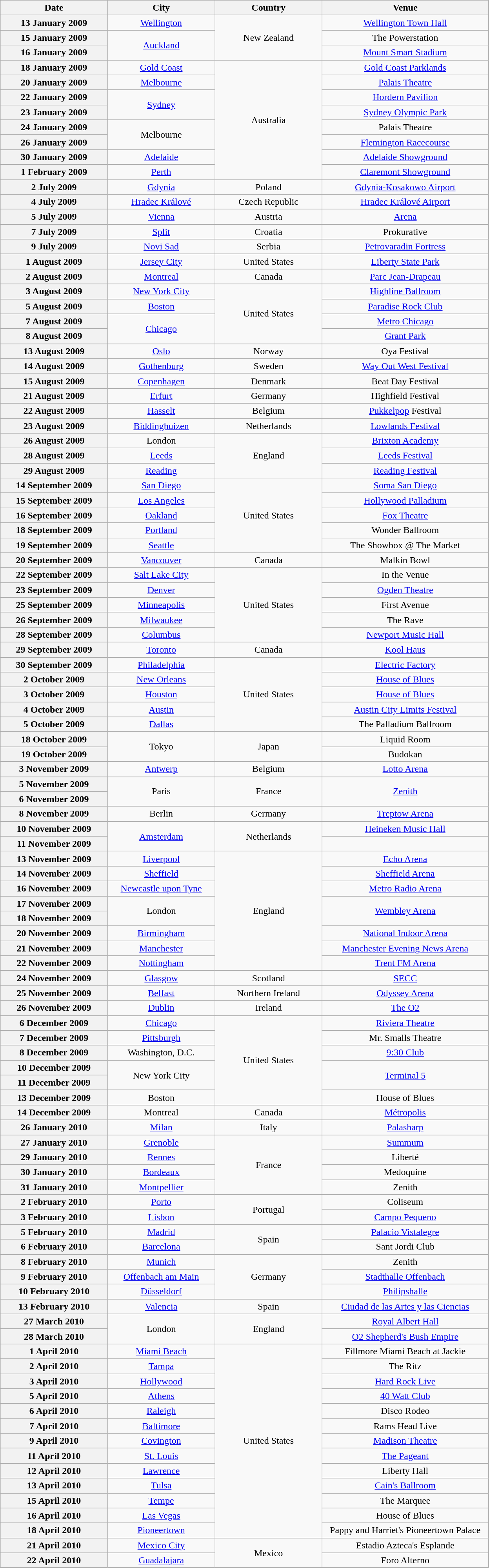<table class="wikitable plainrowheaders" style="text-align:center;">
<tr>
<th scope="col" width="175">Date</th>
<th scope="col" width="175">City</th>
<th scope="col" width="175">Country</th>
<th scope="col" width="275">Venue</th>
</tr>
<tr>
<th scope="row">13 January 2009</th>
<td><a href='#'>Wellington</a></td>
<td rowspan="3">New Zealand</td>
<td><a href='#'>Wellington Town Hall</a></td>
</tr>
<tr>
<th scope="row">15 January 2009</th>
<td rowspan="2"><a href='#'>Auckland</a></td>
<td>The Powerstation</td>
</tr>
<tr>
<th scope="row">16 January 2009</th>
<td><a href='#'>Mount Smart Stadium</a></td>
</tr>
<tr>
<th scope="row">18 January 2009</th>
<td><a href='#'>Gold Coast</a></td>
<td rowspan="8">Australia</td>
<td><a href='#'>Gold Coast Parklands</a></td>
</tr>
<tr>
<th scope="row">20 January 2009</th>
<td><a href='#'>Melbourne</a></td>
<td><a href='#'>Palais Theatre</a></td>
</tr>
<tr>
<th scope="row">22 January 2009</th>
<td rowspan="2"><a href='#'>Sydney</a></td>
<td><a href='#'>Hordern Pavilion</a></td>
</tr>
<tr>
<th scope="row">23 January 2009</th>
<td><a href='#'>Sydney Olympic Park</a></td>
</tr>
<tr>
<th scope="row">24 January 2009</th>
<td rowspan="2">Melbourne</td>
<td>Palais Theatre</td>
</tr>
<tr>
<th scope="row">26 January 2009</th>
<td><a href='#'>Flemington Racecourse</a></td>
</tr>
<tr>
<th scope="row">30 January 2009</th>
<td><a href='#'>Adelaide</a></td>
<td><a href='#'>Adelaide Showground</a></td>
</tr>
<tr>
<th scope="row">1 February 2009</th>
<td><a href='#'>Perth</a></td>
<td><a href='#'>Claremont Showground</a></td>
</tr>
<tr>
<th scope="row">2 July 2009</th>
<td><a href='#'>Gdynia</a></td>
<td>Poland</td>
<td><a href='#'>Gdynia-Kosakowo Airport</a></td>
</tr>
<tr>
<th scope="row">4 July 2009</th>
<td><a href='#'>Hradec Králové</a></td>
<td>Czech Republic</td>
<td><a href='#'>Hradec Králové Airport</a></td>
</tr>
<tr>
<th scope="row">5 July 2009</th>
<td><a href='#'>Vienna</a></td>
<td>Austria</td>
<td><a href='#'>Arena</a></td>
</tr>
<tr>
<th scope="row">7 July 2009</th>
<td><a href='#'>Split</a></td>
<td>Croatia</td>
<td>Prokurative</td>
</tr>
<tr>
<th scope="row">9 July 2009</th>
<td><a href='#'>Novi Sad</a></td>
<td>Serbia</td>
<td><a href='#'>Petrovaradin Fortress</a></td>
</tr>
<tr>
<th scope="row">1 August 2009</th>
<td><a href='#'>Jersey City</a></td>
<td>United States</td>
<td><a href='#'>Liberty State Park</a></td>
</tr>
<tr>
<th scope="row">2 August 2009</th>
<td><a href='#'>Montreal</a></td>
<td>Canada</td>
<td><a href='#'>Parc Jean-Drapeau</a></td>
</tr>
<tr>
<th scope="row">3 August 2009</th>
<td><a href='#'>New York City</a></td>
<td rowspan="4">United States</td>
<td><a href='#'>Highline Ballroom</a></td>
</tr>
<tr>
<th scope="row">5 August 2009</th>
<td><a href='#'>Boston</a></td>
<td><a href='#'>Paradise Rock Club</a></td>
</tr>
<tr>
<th scope="row">7 August 2009</th>
<td rowspan="2"><a href='#'>Chicago</a></td>
<td><a href='#'>Metro Chicago</a></td>
</tr>
<tr>
<th scope="row">8 August 2009</th>
<td><a href='#'>Grant Park</a></td>
</tr>
<tr>
<th scope="row">13 August 2009</th>
<td><a href='#'>Oslo</a></td>
<td>Norway</td>
<td>Oya Festival</td>
</tr>
<tr>
<th scope="row">14 August 2009</th>
<td><a href='#'>Gothenburg</a></td>
<td>Sweden</td>
<td><a href='#'>Way Out West Festival</a></td>
</tr>
<tr>
<th scope="row">15 August 2009</th>
<td><a href='#'>Copenhagen</a></td>
<td>Denmark</td>
<td>Beat Day Festival</td>
</tr>
<tr>
<th scope="row">21 August 2009</th>
<td><a href='#'>Erfurt</a></td>
<td>Germany</td>
<td>Highfield Festival</td>
</tr>
<tr>
<th scope="row">22 August 2009</th>
<td><a href='#'>Hasselt</a></td>
<td>Belgium</td>
<td><a href='#'>Pukkelpop</a> Festival</td>
</tr>
<tr>
<th scope="row">23 August 2009</th>
<td><a href='#'>Biddinghuizen</a></td>
<td>Netherlands</td>
<td><a href='#'>Lowlands Festival</a></td>
</tr>
<tr>
<th scope="row">26 August 2009</th>
<td>London</td>
<td rowspan="3">England</td>
<td><a href='#'>Brixton Academy</a></td>
</tr>
<tr>
<th scope="row">28 August 2009</th>
<td><a href='#'>Leeds</a></td>
<td><a href='#'>Leeds Festival</a></td>
</tr>
<tr>
<th scope="row">29 August 2009</th>
<td><a href='#'>Reading</a></td>
<td><a href='#'>Reading Festival</a></td>
</tr>
<tr>
<th scope="row">14 September 2009</th>
<td><a href='#'>San Diego</a></td>
<td rowspan="5">United States</td>
<td><a href='#'>Soma San Diego</a></td>
</tr>
<tr>
<th scope="row">15 September 2009</th>
<td><a href='#'>Los Angeles</a></td>
<td><a href='#'>Hollywood Palladium</a></td>
</tr>
<tr>
<th scope="row">16 September 2009</th>
<td><a href='#'>Oakland</a></td>
<td><a href='#'>Fox Theatre</a></td>
</tr>
<tr>
<th scope="row">18 September 2009</th>
<td><a href='#'>Portland</a></td>
<td>Wonder Ballroom</td>
</tr>
<tr>
<th scope="row">19 September 2009</th>
<td><a href='#'>Seattle</a></td>
<td>The Showbox @ The Market</td>
</tr>
<tr>
<th scope="row">20 September 2009</th>
<td><a href='#'>Vancouver</a></td>
<td>Canada</td>
<td>Malkin Bowl</td>
</tr>
<tr>
<th scope="row">22 September 2009</th>
<td><a href='#'>Salt Lake City</a></td>
<td rowspan="5">United States</td>
<td>In the Venue</td>
</tr>
<tr>
<th scope="row">23 September 2009</th>
<td><a href='#'>Denver</a></td>
<td><a href='#'>Ogden Theatre</a></td>
</tr>
<tr>
<th scope="row">25 September 2009</th>
<td><a href='#'>Minneapolis</a></td>
<td>First Avenue</td>
</tr>
<tr>
<th scope="row">26 September 2009</th>
<td><a href='#'>Milwaukee</a></td>
<td>The Rave</td>
</tr>
<tr>
<th scope="row">28 September 2009</th>
<td><a href='#'>Columbus</a></td>
<td><a href='#'>Newport Music Hall</a></td>
</tr>
<tr>
<th scope="row">29 September 2009</th>
<td><a href='#'>Toronto</a></td>
<td>Canada</td>
<td><a href='#'>Kool Haus</a></td>
</tr>
<tr>
<th scope="row">30 September 2009</th>
<td><a href='#'>Philadelphia</a></td>
<td rowspan="5">United States</td>
<td><a href='#'>Electric Factory</a></td>
</tr>
<tr>
<th scope="row">2 October 2009</th>
<td><a href='#'>New Orleans</a></td>
<td><a href='#'>House of Blues</a></td>
</tr>
<tr>
<th scope="row">3 October 2009</th>
<td><a href='#'>Houston</a></td>
<td><a href='#'>House of Blues</a></td>
</tr>
<tr>
<th scope="row">4 October 2009</th>
<td><a href='#'>Austin</a></td>
<td><a href='#'>Austin City Limits Festival</a></td>
</tr>
<tr>
<th scope="row">5 October 2009</th>
<td><a href='#'>Dallas</a></td>
<td>The Palladium Ballroom</td>
</tr>
<tr>
<th scope="row">18 October 2009</th>
<td rowspan="2">Tokyo</td>
<td rowspan="2">Japan</td>
<td>Liquid Room</td>
</tr>
<tr>
<th scope="row">19 October 2009</th>
<td>Budokan</td>
</tr>
<tr>
<th scope="row">3 November 2009</th>
<td><a href='#'>Antwerp</a></td>
<td>Belgium</td>
<td><a href='#'>Lotto Arena</a></td>
</tr>
<tr>
<th scope="row">5 November 2009</th>
<td rowspan="2">Paris</td>
<td rowspan="2">France</td>
<td rowspan="2"><a href='#'>Zenith</a></td>
</tr>
<tr>
<th scope="row">6 November 2009</th>
</tr>
<tr>
<th scope="row">8 November 2009</th>
<td>Berlin</td>
<td>Germany</td>
<td><a href='#'>Treptow Arena</a></td>
</tr>
<tr>
<th scope="row">10 November 2009</th>
<td rowspan="2"><a href='#'>Amsterdam</a></td>
<td rowspan="2">Netherlands</td>
<td><a href='#'>Heineken Music Hall</a></td>
</tr>
<tr>
<th scope="row">11 November 2009</th>
</tr>
<tr>
<th scope="row">13 November 2009</th>
<td><a href='#'>Liverpool</a></td>
<td rowspan="8">England</td>
<td><a href='#'>Echo Arena</a></td>
</tr>
<tr>
<th scope="row">14 November 2009</th>
<td><a href='#'>Sheffield</a></td>
<td><a href='#'>Sheffield Arena</a></td>
</tr>
<tr>
<th scope="row">16 November 2009</th>
<td><a href='#'>Newcastle upon Tyne</a></td>
<td><a href='#'>Metro Radio Arena</a></td>
</tr>
<tr>
<th scope="row">17 November 2009</th>
<td rowspan="2">London</td>
<td rowspan="2"><a href='#'>Wembley Arena</a></td>
</tr>
<tr>
<th scope="row">18 November 2009</th>
</tr>
<tr>
<th scope="row">20 November 2009</th>
<td><a href='#'>Birmingham</a></td>
<td><a href='#'>National Indoor Arena</a></td>
</tr>
<tr>
<th scope="row">21 November 2009</th>
<td><a href='#'>Manchester</a></td>
<td><a href='#'>Manchester Evening News Arena</a></td>
</tr>
<tr>
<th scope="row">22 November 2009</th>
<td><a href='#'>Nottingham</a></td>
<td><a href='#'>Trent FM Arena</a></td>
</tr>
<tr>
<th scope="row">24 November 2009</th>
<td><a href='#'>Glasgow</a></td>
<td>Scotland</td>
<td><a href='#'>SECC</a></td>
</tr>
<tr>
<th scope="row">25 November 2009</th>
<td><a href='#'>Belfast</a></td>
<td>Northern Ireland</td>
<td><a href='#'>Odyssey Arena</a></td>
</tr>
<tr>
<th scope="row">26 November 2009</th>
<td><a href='#'>Dublin</a></td>
<td>Ireland</td>
<td><a href='#'>The O2</a></td>
</tr>
<tr>
<th scope="row">6 December 2009</th>
<td><a href='#'>Chicago</a></td>
<td rowspan="6">United States</td>
<td><a href='#'>Riviera Theatre</a></td>
</tr>
<tr>
<th scope="row">7 December 2009</th>
<td><a href='#'>Pittsburgh</a></td>
<td>Mr. Smalls Theatre</td>
</tr>
<tr>
<th scope="row">8 December 2009</th>
<td>Washington, D.C.</td>
<td><a href='#'>9:30 Club</a></td>
</tr>
<tr>
<th scope="row">10 December 2009</th>
<td rowspan="2">New York City</td>
<td rowspan="2"><a href='#'>Terminal 5</a></td>
</tr>
<tr>
<th scope="row">11 December 2009</th>
</tr>
<tr>
<th scope="row">13 December 2009</th>
<td>Boston</td>
<td>House of Blues</td>
</tr>
<tr>
<th scope="row">14 December 2009</th>
<td>Montreal</td>
<td>Canada</td>
<td><a href='#'>Métropolis</a></td>
</tr>
<tr>
<th scope="row">26 January 2010</th>
<td><a href='#'>Milan</a></td>
<td>Italy</td>
<td><a href='#'>Palasharp</a></td>
</tr>
<tr>
<th scope="row">27 January 2010</th>
<td><a href='#'>Grenoble</a></td>
<td rowspan="4">France</td>
<td><a href='#'>Summum</a></td>
</tr>
<tr>
<th scope="row">29 January 2010</th>
<td><a href='#'>Rennes</a></td>
<td>Liberté</td>
</tr>
<tr>
<th scope="row">30 January 2010</th>
<td><a href='#'>Bordeaux</a></td>
<td>Medoquine</td>
</tr>
<tr>
<th scope="row">31 January 2010</th>
<td><a href='#'>Montpellier</a></td>
<td>Zenith</td>
</tr>
<tr>
<th scope="row">2 February 2010</th>
<td><a href='#'>Porto</a></td>
<td rowspan="2">Portugal</td>
<td>Coliseum</td>
</tr>
<tr>
<th scope="row">3 February 2010</th>
<td><a href='#'>Lisbon</a></td>
<td><a href='#'>Campo Pequeno</a></td>
</tr>
<tr>
<th scope="row">5 February 2010</th>
<td><a href='#'>Madrid</a></td>
<td rowspan="2">Spain</td>
<td><a href='#'>Palacio Vistalegre</a></td>
</tr>
<tr>
<th scope="row">6 February 2010</th>
<td><a href='#'>Barcelona</a></td>
<td>Sant Jordi Club</td>
</tr>
<tr>
<th scope="row">8 February 2010</th>
<td><a href='#'>Munich</a></td>
<td rowspan="3">Germany</td>
<td>Zenith</td>
</tr>
<tr>
<th scope="row">9 February 2010</th>
<td><a href='#'>Offenbach am Main</a></td>
<td><a href='#'>Stadthalle Offenbach</a></td>
</tr>
<tr>
<th scope="row">10 February 2010</th>
<td><a href='#'>Düsseldorf</a></td>
<td><a href='#'>Philipshalle</a></td>
</tr>
<tr>
<th scope="row">13 February 2010</th>
<td><a href='#'>Valencia</a></td>
<td>Spain</td>
<td><a href='#'>Ciudad de las Artes y las Ciencias</a></td>
</tr>
<tr>
<th scope="row">27 March 2010</th>
<td rowspan="2">London</td>
<td rowspan="2">England</td>
<td><a href='#'>Royal Albert Hall</a></td>
</tr>
<tr>
<th scope="row">28 March 2010</th>
<td><a href='#'>O2 Shepherd's Bush Empire</a></td>
</tr>
<tr>
<th scope="row">1 April 2010</th>
<td><a href='#'>Miami Beach</a></td>
<td rowspan="13">United States</td>
<td>Fillmore Miami Beach at Jackie</td>
</tr>
<tr>
<th scope="row">2 April 2010</th>
<td><a href='#'>Tampa</a></td>
<td>The Ritz</td>
</tr>
<tr>
<th scope="row">3 April 2010</th>
<td><a href='#'>Hollywood</a></td>
<td><a href='#'>Hard Rock Live</a></td>
</tr>
<tr>
<th scope="row">5 April 2010</th>
<td><a href='#'>Athens</a></td>
<td><a href='#'>40 Watt Club</a></td>
</tr>
<tr>
<th scope="row">6 April 2010</th>
<td><a href='#'>Raleigh</a></td>
<td>Disco Rodeo</td>
</tr>
<tr>
<th scope="row">7 April 2010</th>
<td><a href='#'>Baltimore</a></td>
<td>Rams Head Live</td>
</tr>
<tr>
<th scope="row">9 April 2010</th>
<td><a href='#'>Covington</a></td>
<td><a href='#'>Madison Theatre</a></td>
</tr>
<tr>
<th scope="row">11 April 2010</th>
<td><a href='#'>St. Louis</a></td>
<td><a href='#'>The Pageant</a></td>
</tr>
<tr>
<th scope="row">12 April 2010</th>
<td><a href='#'>Lawrence</a></td>
<td>Liberty Hall</td>
</tr>
<tr>
<th scope="row">13 April 2010</th>
<td><a href='#'>Tulsa</a></td>
<td><a href='#'>Cain's Ballroom</a></td>
</tr>
<tr>
<th scope="row">15 April 2010</th>
<td><a href='#'>Tempe</a></td>
<td>The Marquee</td>
</tr>
<tr>
<th scope="row">16 April 2010</th>
<td><a href='#'>Las Vegas</a></td>
<td>House of Blues</td>
</tr>
<tr>
<th scope="row">18 April 2010</th>
<td><a href='#'>Pioneertown</a></td>
<td>Pappy and Harriet's Pioneertown Palace</td>
</tr>
<tr>
<th scope="row">21 April 2010</th>
<td><a href='#'>Mexico City</a></td>
<td rowspan="2">Mexico</td>
<td>Estadio Azteca's Esplande</td>
</tr>
<tr>
<th scope="row">22 April 2010</th>
<td><a href='#'>Guadalajara</a></td>
<td>Foro Alterno</td>
</tr>
</table>
